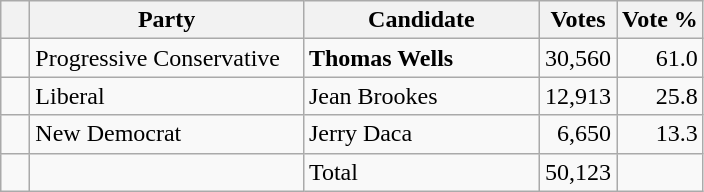<table class="wikitable">
<tr>
<th></th>
<th scope="col" width="175">Party</th>
<th scope="col" width="150">Candidate</th>
<th>Votes</th>
<th>Vote %</th>
</tr>
<tr>
<td>   </td>
<td>Progressive Conservative</td>
<td><strong>Thomas Wells</strong></td>
<td align=right>30,560</td>
<td align=right>61.0</td>
</tr>
<tr>
<td>   </td>
<td>Liberal</td>
<td>Jean Brookes</td>
<td align=right>12,913</td>
<td align=right>25.8</td>
</tr>
<tr>
<td>   </td>
<td>New Democrat</td>
<td>Jerry Daca</td>
<td align=right>6,650</td>
<td align=right>13.3</td>
</tr>
<tr>
<td></td>
<td></td>
<td>Total</td>
<td align=right>50,123</td>
<td></td>
</tr>
</table>
